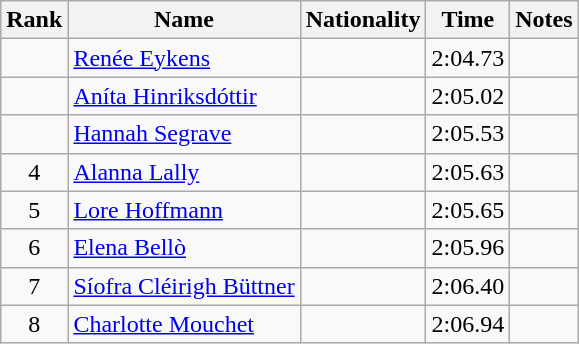<table class="wikitable sortable" style="text-align:center">
<tr>
<th>Rank</th>
<th>Name</th>
<th>Nationality</th>
<th>Time</th>
<th>Notes</th>
</tr>
<tr>
<td></td>
<td align=left><a href='#'>Renée Eykens</a></td>
<td align=left></td>
<td>2:04.73</td>
<td></td>
</tr>
<tr>
<td></td>
<td align=left><a href='#'>Aníta Hinriksdóttir</a></td>
<td align=left></td>
<td>2:05.02</td>
<td></td>
</tr>
<tr>
<td></td>
<td align=left><a href='#'>Hannah Segrave</a></td>
<td align=left></td>
<td>2:05.53</td>
<td></td>
</tr>
<tr>
<td>4</td>
<td align=left><a href='#'>Alanna Lally</a></td>
<td align=left></td>
<td>2:05.63</td>
<td></td>
</tr>
<tr>
<td>5</td>
<td align=left><a href='#'>Lore Hoffmann</a></td>
<td align=left></td>
<td>2:05.65</td>
<td></td>
</tr>
<tr>
<td>6</td>
<td align=left><a href='#'>Elena Bellò</a></td>
<td align=left></td>
<td>2:05.96</td>
<td></td>
</tr>
<tr>
<td>7</td>
<td align=left><a href='#'>Síofra Cléirigh Büttner</a></td>
<td align=left></td>
<td>2:06.40</td>
<td></td>
</tr>
<tr>
<td>8</td>
<td align=left><a href='#'>Charlotte Mouchet</a></td>
<td align=left></td>
<td>2:06.94</td>
<td></td>
</tr>
</table>
